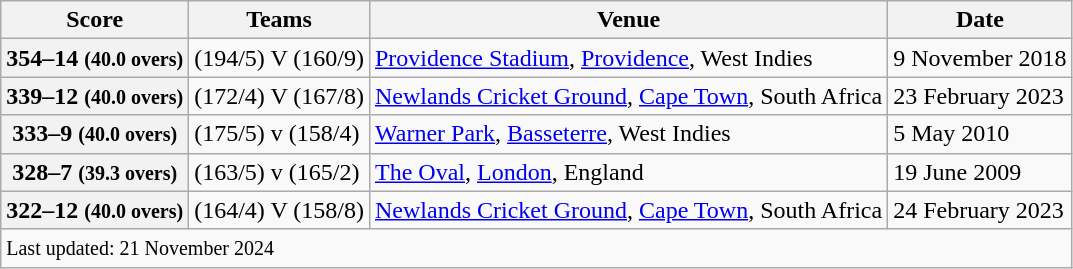<table class="wikitable sortable">
<tr>
<th>Score</th>
<th>Teams</th>
<th>Venue</th>
<th>Date</th>
</tr>
<tr>
<th>354–14 <small>(40.0 overs)</small></th>
<td> (194/5) V  (160/9)</td>
<td><a href='#'>Providence Stadium</a>, <a href='#'>Providence</a>, West Indies</td>
<td>9 November 2018</td>
</tr>
<tr>
<th>339–12 <small>(40.0 overs)</small></th>
<td> (172/4) V  (167/8)</td>
<td><a href='#'>Newlands Cricket Ground</a>, <a href='#'>Cape Town</a>, South Africa</td>
<td>23 February 2023</td>
</tr>
<tr>
<th>333–9 <small>(40.0 overs)</small></th>
<td> (175/5) v  (158/4)</td>
<td><a href='#'>Warner Park</a>, <a href='#'>Basseterre</a>, West Indies</td>
<td>5 May 2010</td>
</tr>
<tr>
<th>328–7 <small>(39.3 overs)</small></th>
<td> (163/5) v  (165/2)</td>
<td><a href='#'>The Oval</a>, <a href='#'>London</a>, England</td>
<td>19 June 2009</td>
</tr>
<tr>
<th>322–12 <small>(40.0 overs)</small></th>
<td> (164/4) V  (158/8)</td>
<td><a href='#'>Newlands Cricket Ground</a>, <a href='#'>Cape Town</a>, South Africa</td>
<td>24 February 2023</td>
</tr>
<tr>
<td colspan="6"><small>Last updated: 21 November 2024</small></td>
</tr>
</table>
